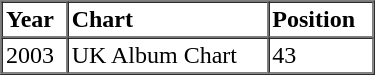<table border=1 cellspacing=0 cellpadding=2 width="250px">
<tr>
<th align="left">Year</th>
<th align="left">Chart</th>
<th align="left">Position</th>
</tr>
<tr>
<td align="left">2003</td>
<td align="left">UK Album Chart</td>
<td align="left">43</td>
</tr>
<tr>
</tr>
</table>
